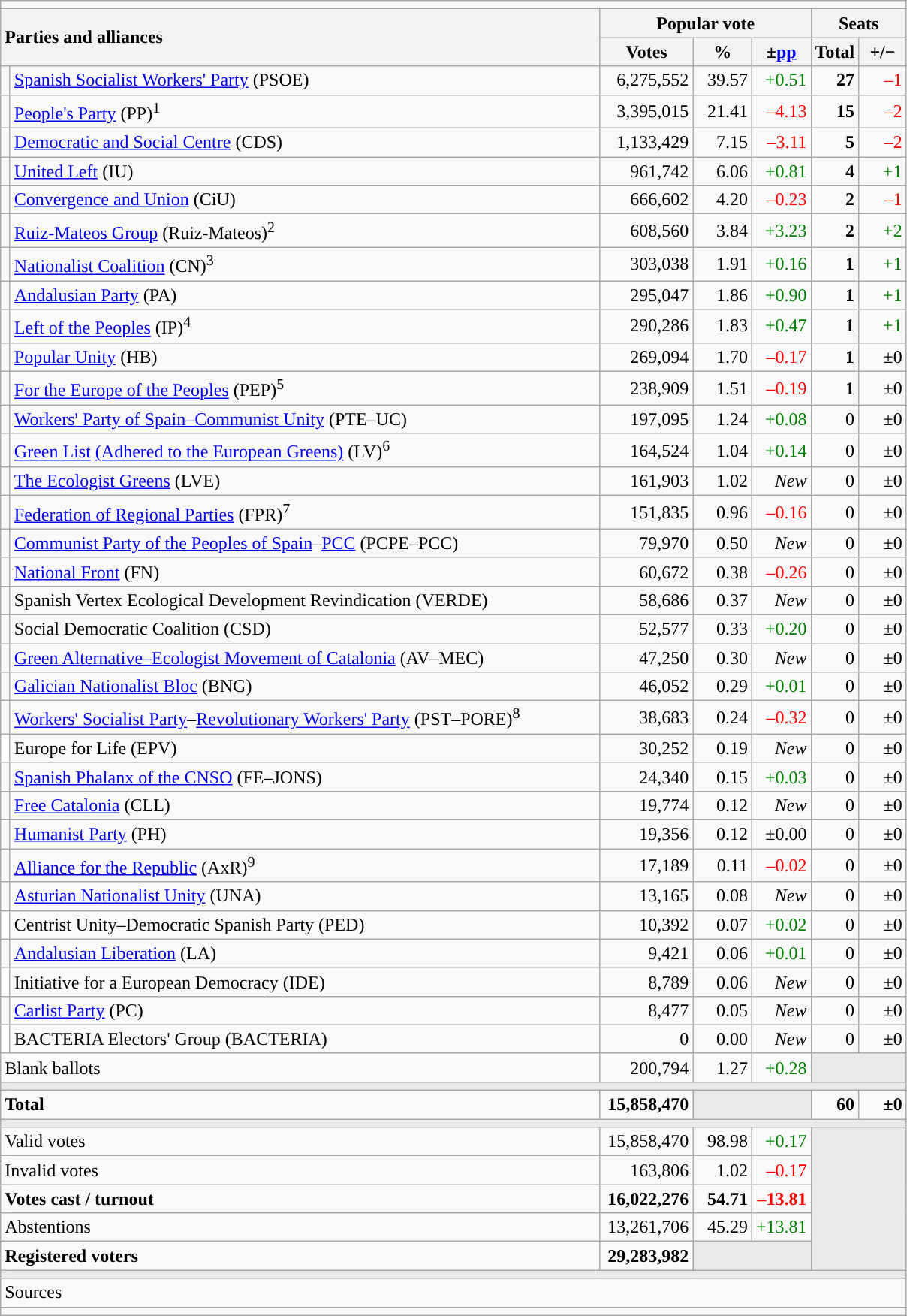<table class="wikitable" style="text-align:right;">
<tr>
<td colspan="7"></td>
</tr>
<tr>
<th style="text-align:left;" rowspan="2" colspan="2" width="525">Parties and alliances</th>
<th colspan="3">Popular vote</th>
<th colspan="2">Seats</th>
</tr>
<tr>
<th width="75">Votes</th>
<th width="45">%</th>
<th width="45">±<a href='#'>pp</a></th>
<th width="35">Total</th>
<th width="35">+/−</th>
</tr>
<tr>
<td width="1" style="color:inherit;background:"></td>
<td align="left"><a href='#'>Spanish Socialist Workers' Party</a> (PSOE)</td>
<td>6,275,552</td>
<td>39.57</td>
<td style="color:green;">+0.51</td>
<td><strong>27</strong></td>
<td style="color:red;">–1</td>
</tr>
<tr>
<td style="color:inherit;background:"></td>
<td align="left"><a href='#'>People's Party</a> (PP)<sup>1</sup></td>
<td>3,395,015</td>
<td>21.41</td>
<td style="color:red;">–4.13</td>
<td><strong>15</strong></td>
<td style="color:red;">–2</td>
</tr>
<tr>
<td style="color:inherit;background:"></td>
<td align="left"><a href='#'>Democratic and Social Centre</a> (CDS)</td>
<td>1,133,429</td>
<td>7.15</td>
<td style="color:red;">–3.11</td>
<td><strong>5</strong></td>
<td style="color:red;">–2</td>
</tr>
<tr>
<td style="color:inherit;background:"></td>
<td align="left"><a href='#'>United Left</a> (IU)</td>
<td>961,742</td>
<td>6.06</td>
<td style="color:green;">+0.81</td>
<td><strong>4</strong></td>
<td style="color:green;">+1</td>
</tr>
<tr>
<td style="color:inherit;background:"></td>
<td align="left"><a href='#'>Convergence and Union</a> (CiU)</td>
<td>666,602</td>
<td>4.20</td>
<td style="color:red;">–0.23</td>
<td><strong>2</strong></td>
<td style="color:red;">–1</td>
</tr>
<tr>
<td style="color:inherit;background:"></td>
<td align="left"><a href='#'>Ruiz-Mateos Group</a> (Ruiz-Mateos)<sup>2</sup></td>
<td>608,560</td>
<td>3.84</td>
<td style="color:green;">+3.23</td>
<td><strong>2</strong></td>
<td style="color:green;">+2</td>
</tr>
<tr>
<td style="color:inherit;background:"></td>
<td align="left"><a href='#'>Nationalist Coalition</a> (CN)<sup>3</sup></td>
<td>303,038</td>
<td>1.91</td>
<td style="color:green;">+0.16</td>
<td><strong>1</strong></td>
<td style="color:green;">+1</td>
</tr>
<tr>
<td style="color:inherit;background:"></td>
<td align="left"><a href='#'>Andalusian Party</a> (PA)</td>
<td>295,047</td>
<td>1.86</td>
<td style="color:green;">+0.90</td>
<td><strong>1</strong></td>
<td style="color:green;">+1</td>
</tr>
<tr>
<td style="color:inherit;background:"></td>
<td align="left"><a href='#'>Left of the Peoples</a> (IP)<sup>4</sup></td>
<td>290,286</td>
<td>1.83</td>
<td style="color:green;">+0.47</td>
<td><strong>1</strong></td>
<td style="color:green;">+1</td>
</tr>
<tr>
<td style="color:inherit;background:"></td>
<td align="left"><a href='#'>Popular Unity</a> (HB)</td>
<td>269,094</td>
<td>1.70</td>
<td style="color:red;">–0.17</td>
<td><strong>1</strong></td>
<td>±0</td>
</tr>
<tr>
<td style="color:inherit;background:"></td>
<td align="left"><a href='#'>For the Europe of the Peoples</a> (PEP)<sup>5</sup></td>
<td>238,909</td>
<td>1.51</td>
<td style="color:red;">–0.19</td>
<td><strong>1</strong></td>
<td>±0</td>
</tr>
<tr>
<td style="color:inherit;background:"></td>
<td align="left"><a href='#'>Workers' Party of Spain–Communist Unity</a> (PTE–UC)</td>
<td>197,095</td>
<td>1.24</td>
<td style="color:green;">+0.08</td>
<td>0</td>
<td>±0</td>
</tr>
<tr>
<td style="color:inherit;background:"></td>
<td align="left"><a href='#'>Green List</a> <a href='#'>(Adhered to the European Greens)</a> (LV)<sup>6</sup></td>
<td>164,524</td>
<td>1.04</td>
<td style="color:green;">+0.14</td>
<td>0</td>
<td>±0</td>
</tr>
<tr>
<td style="color:inherit;background:"></td>
<td align="left"><a href='#'>The Ecologist Greens</a> (LVE)</td>
<td>161,903</td>
<td>1.02</td>
<td><em>New</em></td>
<td>0</td>
<td>±0</td>
</tr>
<tr>
<td style="color:inherit;background:"></td>
<td align="left"><a href='#'>Federation of Regional Parties</a> (FPR)<sup>7</sup></td>
<td>151,835</td>
<td>0.96</td>
<td style="color:red;">–0.16</td>
<td>0</td>
<td>±0</td>
</tr>
<tr>
<td style="color:inherit;background:"></td>
<td align="left"><a href='#'>Communist Party of the Peoples of Spain</a>–<a href='#'>PCC</a> (PCPE–PCC)</td>
<td>79,970</td>
<td>0.50</td>
<td><em>New</em></td>
<td>0</td>
<td>±0</td>
</tr>
<tr>
<td style="color:inherit;background:"></td>
<td align="left"><a href='#'>National Front</a> (FN)</td>
<td>60,672</td>
<td>0.38</td>
<td style="color:red;">–0.26</td>
<td>0</td>
<td>±0</td>
</tr>
<tr>
<td style="color:inherit;background:"></td>
<td align="left">Spanish Vertex Ecological Development Revindication (VERDE)</td>
<td>58,686</td>
<td>0.37</td>
<td><em>New</em></td>
<td>0</td>
<td>±0</td>
</tr>
<tr>
<td style="color:inherit;background:"></td>
<td align="left">Social Democratic Coalition (CSD)</td>
<td>52,577</td>
<td>0.33</td>
<td style="color:green;">+0.20</td>
<td>0</td>
<td>±0</td>
</tr>
<tr>
<td style="color:inherit;background:"></td>
<td align="left"><a href='#'>Green Alternative–Ecologist Movement of Catalonia</a> (AV–MEC)</td>
<td>47,250</td>
<td>0.30</td>
<td><em>New</em></td>
<td>0</td>
<td>±0</td>
</tr>
<tr>
<td style="color:inherit;background:"></td>
<td align="left"><a href='#'>Galician Nationalist Bloc</a> (BNG)</td>
<td>46,052</td>
<td>0.29</td>
<td style="color:green;">+0.01</td>
<td>0</td>
<td>±0</td>
</tr>
<tr>
<td style="color:inherit;background:"></td>
<td align="left"><a href='#'>Workers' Socialist Party</a>–<a href='#'>Revolutionary Workers' Party</a> (PST–PORE)<sup>8</sup></td>
<td>38,683</td>
<td>0.24</td>
<td style="color:red;">–0.32</td>
<td>0</td>
<td>±0</td>
</tr>
<tr>
<td bgcolor="white"></td>
<td align="left">Europe for Life (EPV)</td>
<td>30,252</td>
<td>0.19</td>
<td><em>New</em></td>
<td>0</td>
<td>±0</td>
</tr>
<tr>
<td style="color:inherit;background:"></td>
<td align="left"><a href='#'>Spanish Phalanx of the CNSO</a> (FE–JONS)</td>
<td>24,340</td>
<td>0.15</td>
<td style="color:green;">+0.03</td>
<td>0</td>
<td>±0</td>
</tr>
<tr>
<td style="color:inherit;background:"></td>
<td align="left"><a href='#'>Free Catalonia</a> (CLL)</td>
<td>19,774</td>
<td>0.12</td>
<td><em>New</em></td>
<td>0</td>
<td>±0</td>
</tr>
<tr>
<td style="color:inherit;background:"></td>
<td align="left"><a href='#'>Humanist Party</a> (PH)</td>
<td>19,356</td>
<td>0.12</td>
<td>±0.00</td>
<td>0</td>
<td>±0</td>
</tr>
<tr>
<td style="color:inherit;background:"></td>
<td align="left"><a href='#'>Alliance for the Republic</a> (AxR)<sup>9</sup></td>
<td>17,189</td>
<td>0.11</td>
<td style="color:red;">–0.02</td>
<td>0</td>
<td>±0</td>
</tr>
<tr>
<td style="color:inherit;background:"></td>
<td align="left"><a href='#'>Asturian Nationalist Unity</a> (UNA)</td>
<td>13,165</td>
<td>0.08</td>
<td><em>New</em></td>
<td>0</td>
<td>±0</td>
</tr>
<tr>
<td bgcolor="white"></td>
<td align="left">Centrist Unity–Democratic Spanish Party (PED)</td>
<td>10,392</td>
<td>0.07</td>
<td style="color:green;">+0.02</td>
<td>0</td>
<td>±0</td>
</tr>
<tr>
<td style="color:inherit;background:"></td>
<td align="left"><a href='#'>Andalusian Liberation</a> (LA)</td>
<td>9,421</td>
<td>0.06</td>
<td style="color:green;">+0.01</td>
<td>0</td>
<td>±0</td>
</tr>
<tr>
<td bgcolor="white"></td>
<td align="left">Initiative for a European Democracy (IDE)</td>
<td>8,789</td>
<td>0.06</td>
<td><em>New</em></td>
<td>0</td>
<td>±0</td>
</tr>
<tr>
<td style="color:inherit;background:"></td>
<td align="left"><a href='#'>Carlist Party</a> (PC)</td>
<td>8,477</td>
<td>0.05</td>
<td><em>New</em></td>
<td>0</td>
<td>±0</td>
</tr>
<tr>
<td bgcolor="white"></td>
<td align="left">BACTERIA Electors' Group (BACTERIA)</td>
<td>0</td>
<td>0.00</td>
<td><em>New</em></td>
<td>0</td>
<td>±0</td>
</tr>
<tr>
<td align="left" colspan="2">Blank ballots</td>
<td>200,794</td>
<td>1.27</td>
<td style="color:green;">+0.28</td>
<td bgcolor="#E9E9E9" colspan="2"></td>
</tr>
<tr>
<td colspan="7" bgcolor="#E9E9E9"></td>
</tr>
<tr style="font-weight:bold;">
<td align="left" colspan="2">Total</td>
<td>15,858,470</td>
<td bgcolor="#E9E9E9" colspan="2"></td>
<td>60</td>
<td>±0</td>
</tr>
<tr>
<td colspan="7" bgcolor="#E9E9E9"></td>
</tr>
<tr>
<td align="left" colspan="2">Valid votes</td>
<td>15,858,470</td>
<td>98.98</td>
<td style="color:green;">+0.17</td>
<td bgcolor="#E9E9E9" colspan="2" rowspan="5"></td>
</tr>
<tr>
<td align="left" colspan="2">Invalid votes</td>
<td>163,806</td>
<td>1.02</td>
<td style="color:red;">–0.17</td>
</tr>
<tr style="font-weight:bold;">
<td align="left" colspan="2">Votes cast / turnout</td>
<td>16,022,276</td>
<td>54.71</td>
<td style="color:red;">–13.81</td>
</tr>
<tr>
<td align="left" colspan="2">Abstentions</td>
<td>13,261,706</td>
<td>45.29</td>
<td style="color:green;">+13.81</td>
</tr>
<tr style="font-weight:bold;">
<td align="left" colspan="2">Registered voters</td>
<td>29,283,982</td>
<td bgcolor="#E9E9E9" colspan="2"></td>
</tr>
<tr>
<td colspan="7" bgcolor="#E9E9E9"></td>
</tr>
<tr>
<td align="left" colspan="7">Sources</td>
</tr>
<tr>
<td colspan="7" style="text-align:left; max-width:790px;"></td>
</tr>
</table>
